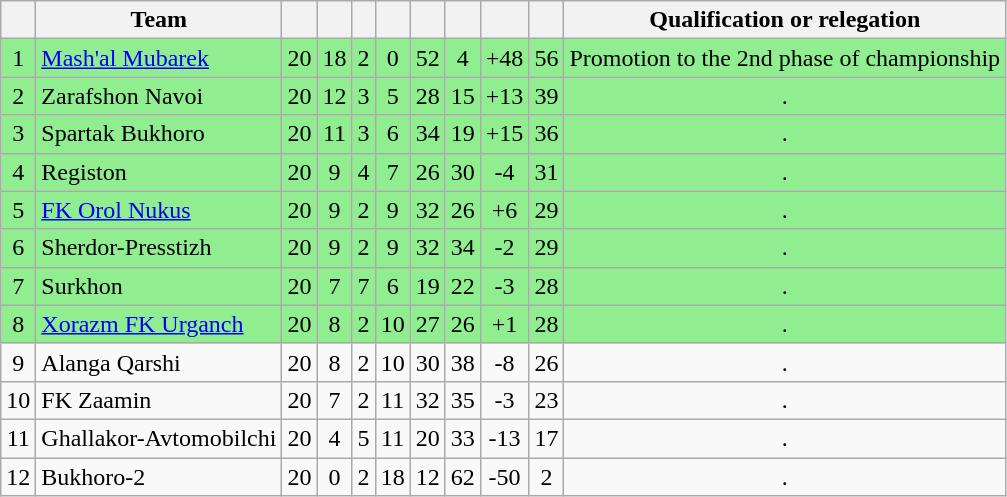<table class="wikitable sortable" style="text-align:center; font-size:100%;">
<tr>
<th></th>
<th>Team</th>
<th></th>
<th></th>
<th></th>
<th></th>
<th></th>
<th></th>
<th></th>
<th></th>
<th>Qualification or relegation</th>
</tr>
<tr align="center" bgcolor="#90EE90">
<td>1</td>
<td align="left"><a href='#'>Mash'al Mubarek</a></td>
<td>20</td>
<td>18</td>
<td>2</td>
<td>0</td>
<td>52</td>
<td>4</td>
<td>+48</td>
<td>56</td>
<td>Promotion to the 2nd phase of championship</td>
</tr>
<tr align="center" bgcolor="#90EE90">
<td>2</td>
<td align="left">Zarafshon Navoi</td>
<td>20</td>
<td>12</td>
<td>3</td>
<td>5</td>
<td>28</td>
<td>15</td>
<td>+13</td>
<td>39</td>
<td>.</td>
</tr>
<tr align="center" bgcolor="#90EE90">
<td>3</td>
<td align="left">Spartak Bukhoro</td>
<td>20</td>
<td>11</td>
<td>3</td>
<td>6</td>
<td>34</td>
<td>19</td>
<td>+15</td>
<td>36</td>
<td>.</td>
</tr>
<tr align="center" bgcolor="#90EE90">
<td>4</td>
<td align="left">Registon</td>
<td>20</td>
<td>9</td>
<td>4</td>
<td>7</td>
<td>26</td>
<td>30</td>
<td>-4</td>
<td>31</td>
<td>.</td>
</tr>
<tr align="center" bgcolor="#90EE90">
<td>5</td>
<td align="left"><a href='#'>FK Orol Nukus</a></td>
<td>20</td>
<td>9</td>
<td>2</td>
<td>9</td>
<td>32</td>
<td>26</td>
<td>+6</td>
<td>29</td>
<td>.</td>
</tr>
<tr align="center" bgcolor="#90EE90">
<td>6</td>
<td align="left">Sherdor-Presstizh</td>
<td>20</td>
<td>9</td>
<td>2</td>
<td>9</td>
<td>32</td>
<td>34</td>
<td>-2</td>
<td>29</td>
<td>.</td>
</tr>
<tr align="center" bgcolor="#90EE90">
<td>7</td>
<td align="left">Surkhon</td>
<td>20</td>
<td>7</td>
<td>7</td>
<td>6</td>
<td>19</td>
<td>22</td>
<td>-3</td>
<td>28</td>
<td>.</td>
</tr>
<tr align="center" bgcolor="#90EE90">
<td>8</td>
<td align="left"><a href='#'>Xorazm FK Urganch</a></td>
<td>20</td>
<td>8</td>
<td>2</td>
<td>10</td>
<td>27</td>
<td>26</td>
<td>+1</td>
<td>28</td>
<td>.</td>
</tr>
<tr align="center" bgcolor="">
<td>9</td>
<td align="left">Alanga Qarshi</td>
<td>20</td>
<td>8</td>
<td>2</td>
<td>10</td>
<td>30</td>
<td>38</td>
<td>-8</td>
<td>26</td>
<td>.</td>
</tr>
<tr align="center" bgcolor="">
<td>10</td>
<td align="left">FK Zaamin</td>
<td>20</td>
<td>7</td>
<td>2</td>
<td>11</td>
<td>32</td>
<td>35</td>
<td>-3</td>
<td>23</td>
<td>.</td>
</tr>
<tr align="center" bgcolor="">
<td>11</td>
<td align="left">Ghallakor-Avtomobilchi</td>
<td>20</td>
<td>4</td>
<td>5</td>
<td>11</td>
<td>20</td>
<td>33</td>
<td>-13</td>
<td>17</td>
<td>.</td>
</tr>
<tr align="center" bgcolor="">
<td>12</td>
<td align="left">Bukhoro-2</td>
<td>20</td>
<td>0</td>
<td>2</td>
<td>18</td>
<td>12</td>
<td>62</td>
<td>-50</td>
<td>2</td>
<td>.</td>
</tr>
</table>
